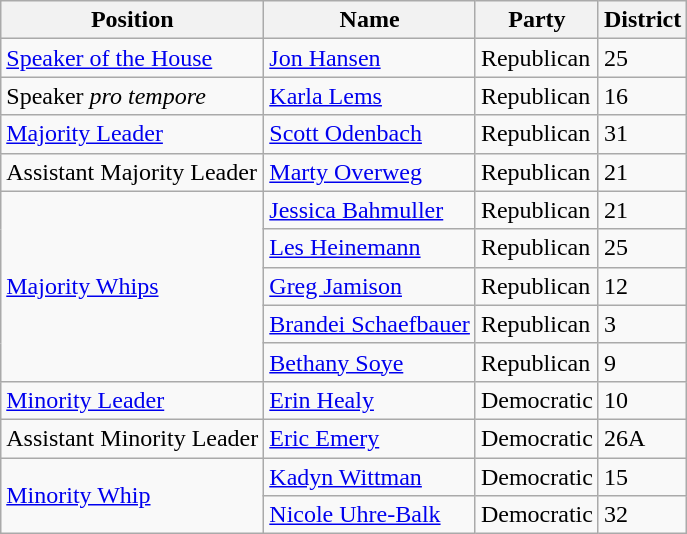<table class=wikitable>
<tr>
<th>Position</th>
<th>Name</th>
<th>Party</th>
<th>District</th>
</tr>
<tr>
<td><a href='#'>Speaker of the House</a></td>
<td><a href='#'>Jon Hansen</a></td>
<td>Republican</td>
<td>25</td>
</tr>
<tr>
<td>Speaker <em>pro tempore</em></td>
<td><a href='#'>Karla Lems</a></td>
<td>Republican</td>
<td>16</td>
</tr>
<tr>
<td><a href='#'>Majority Leader</a></td>
<td><a href='#'>Scott Odenbach</a></td>
<td>Republican</td>
<td>31</td>
</tr>
<tr>
<td>Assistant Majority Leader</td>
<td><a href='#'>Marty Overweg</a></td>
<td>Republican</td>
<td>21</td>
</tr>
<tr>
<td rowspan=5><a href='#'>Majority Whips</a></td>
<td><a href='#'>Jessica Bahmuller</a></td>
<td>Republican</td>
<td>21</td>
</tr>
<tr>
<td><a href='#'>Les Heinemann</a></td>
<td>Republican</td>
<td>25</td>
</tr>
<tr>
<td><a href='#'>Greg Jamison</a></td>
<td>Republican</td>
<td>12</td>
</tr>
<tr>
<td><a href='#'>Brandei Schaefbauer</a></td>
<td>Republican</td>
<td>3</td>
</tr>
<tr>
<td><a href='#'>Bethany Soye</a></td>
<td>Republican</td>
<td>9</td>
</tr>
<tr>
<td><a href='#'>Minority Leader</a></td>
<td><a href='#'>Erin Healy</a></td>
<td>Democratic</td>
<td>10</td>
</tr>
<tr>
<td>Assistant Minority Leader</td>
<td><a href='#'>Eric Emery</a></td>
<td>Democratic</td>
<td>26A</td>
</tr>
<tr>
<td rowspan=2><a href='#'>Minority Whip</a></td>
<td><a href='#'>Kadyn Wittman</a></td>
<td>Democratic</td>
<td>15</td>
</tr>
<tr>
<td><a href='#'>Nicole Uhre-Balk</a></td>
<td>Democratic</td>
<td>32</td>
</tr>
</table>
